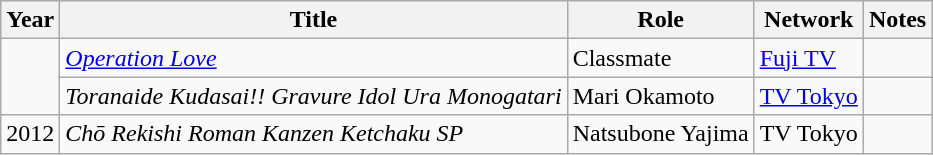<table class="wikitable">
<tr>
<th>Year</th>
<th>Title</th>
<th>Role</th>
<th>Network</th>
<th>Notes</th>
</tr>
<tr>
<td rowspan="2"></td>
<td><em><a href='#'>Operation Love</a></em></td>
<td>Classmate</td>
<td><a href='#'>Fuji TV</a></td>
<td></td>
</tr>
<tr>
<td><em>Toranaide Kudasai!! Gravure Idol Ura Monogatari</em></td>
<td>Mari Okamoto</td>
<td><a href='#'>TV Tokyo</a></td>
<td></td>
</tr>
<tr>
<td>2012</td>
<td><em>Chō Rekishi Roman Kanzen Ketchaku SP</em></td>
<td>Natsubone Yajima</td>
<td>TV Tokyo</td>
<td></td>
</tr>
</table>
